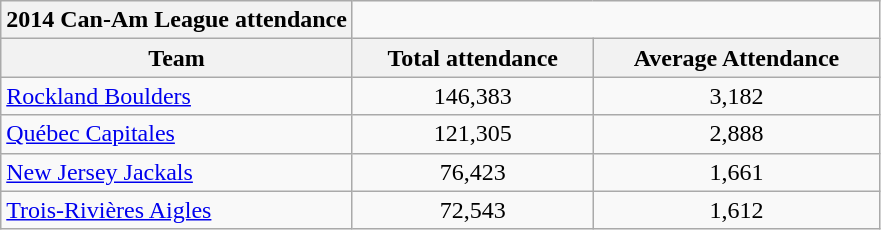<table class="wikitable">
<tr>
<th colspan=“7">2014 Can-Am League attendance </th>
</tr>
<tr>
<th width="40%">Team</th>
<th>Total attendance</th>
<th>Average Attendance</th>
</tr>
<tr align=center>
<td align=left><a href='#'>Rockland Boulders</a></td>
<td>146,383</td>
<td>3,182</td>
</tr>
<tr align=center>
<td align=left><a href='#'>Québec Capitales</a></td>
<td>121,305</td>
<td>2,888</td>
</tr>
<tr align=center>
<td align=left><a href='#'>New Jersey Jackals</a></td>
<td>76,423</td>
<td>1,661</td>
</tr>
<tr align=center>
<td align=left><a href='#'>Trois-Rivières Aigles</a></td>
<td>72,543</td>
<td>1,612</td>
</tr>
</table>
